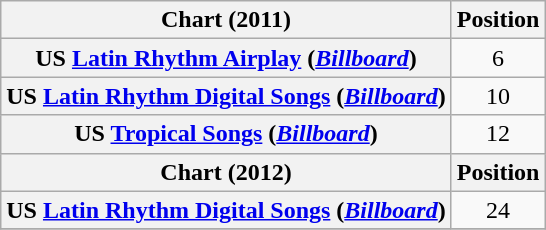<table class="wikitable plainrowheaders " style="text-align:center;">
<tr>
<th scope="col">Chart (2011)</th>
<th scope="col">Position</th>
</tr>
<tr>
<th scope="row">US <a href='#'>Latin Rhythm Airplay</a> (<em><a href='#'>Billboard</a></em>)</th>
<td>6</td>
</tr>
<tr>
<th scope="row">US <a href='#'>Latin Rhythm Digital Songs</a> (<em><a href='#'>Billboard</a></em>)</th>
<td>10</td>
</tr>
<tr>
<th scope="row">US <a href='#'>Tropical Songs</a> (<em><a href='#'>Billboard</a></em>)</th>
<td>12</td>
</tr>
<tr>
<th scope="col">Chart (2012)</th>
<th scope="col">Position</th>
</tr>
<tr>
<th scope="row">US <a href='#'>Latin Rhythm Digital Songs</a> (<em><a href='#'>Billboard</a></em>)</th>
<td>24</td>
</tr>
<tr>
</tr>
</table>
